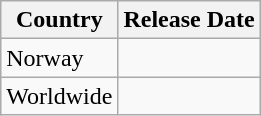<table class="wikitable">
<tr>
<th>Country</th>
<th>Release Date</th>
</tr>
<tr>
<td>Norway</td>
<td></td>
</tr>
<tr>
<td>Worldwide</td>
<td></td>
</tr>
</table>
